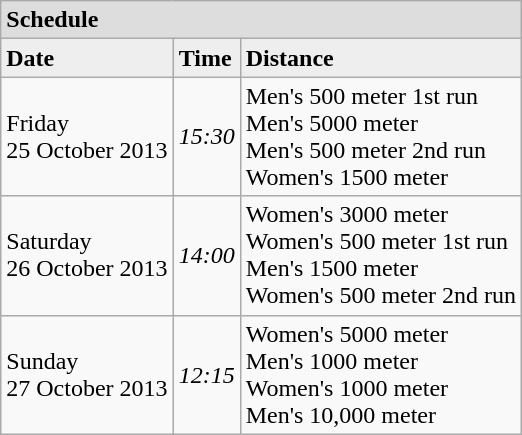<table class="wikitable">
<tr align=left bgcolor=#DDDDDD>
<td colspan=3><strong>Schedule</strong></td>
</tr>
<tr align=left bgcolor=#EEEEEE>
<td><strong>Date</strong></td>
<td><strong>Time</strong></td>
<td><strong>Distance</strong></td>
</tr>
<tr>
<td>Friday<br>25 October 2013</td>
<td><em>15:30</em></td>
<td>Men's 500 meter 1st run<br>Men's 5000 meter<br>Men's 500 meter 2nd run<br>Women's 1500 meter</td>
</tr>
<tr>
<td>Saturday<br>26 October 2013</td>
<td><em>14:00</em></td>
<td>Women's 3000 meter<br>Women's 500 meter 1st run<br>Men's 1500 meter<br>Women's 500 meter 2nd run</td>
</tr>
<tr>
<td>Sunday<br>27 October 2013</td>
<td><em>12:15</em></td>
<td>Women's 5000 meter<br>Men's 1000 meter<br>Women's 1000 meter<br>Men's 10,000 meter</td>
</tr>
</table>
